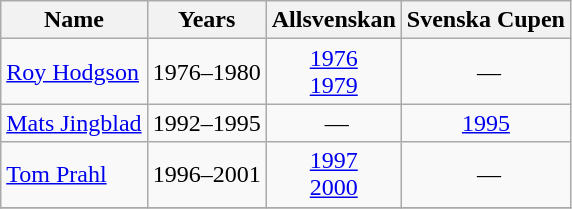<table class="wikitable" style="text-align: center;">
<tr>
<th>Name</th>
<th>Years</th>
<th>Allsvenskan</th>
<th>Svenska Cupen</th>
</tr>
<tr>
<td align="left"> <a href='#'>Roy Hodgson</a></td>
<td>1976–1980</td>
<td><a href='#'>1976</a><br><a href='#'>1979</a></td>
<td> —</td>
</tr>
<tr>
<td align="left"> <a href='#'>Mats Jingblad</a></td>
<td>1992–1995</td>
<td> —</td>
<td><a href='#'>1995</a></td>
</tr>
<tr>
<td align="left"> <a href='#'>Tom Prahl</a></td>
<td>1996–2001</td>
<td><a href='#'>1997</a><br><a href='#'>2000</a></td>
<td> —</td>
</tr>
<tr>
</tr>
</table>
